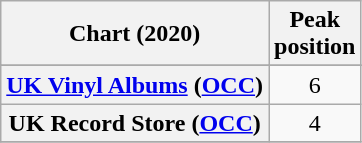<table class="wikitable sortable plainrowheaders" style="text-align:center">
<tr>
<th scope="col">Chart (2020)</th>
<th scope="col">Peak<br>position</th>
</tr>
<tr>
</tr>
<tr>
</tr>
<tr>
<th scope="row"><a href='#'>UK Vinyl Albums</a> (<a href='#'>OCC</a>)</th>
<td>6</td>
</tr>
<tr>
<th scope="row">UK Record Store (<a href='#'>OCC</a>)</th>
<td>4</td>
</tr>
<tr>
</tr>
</table>
